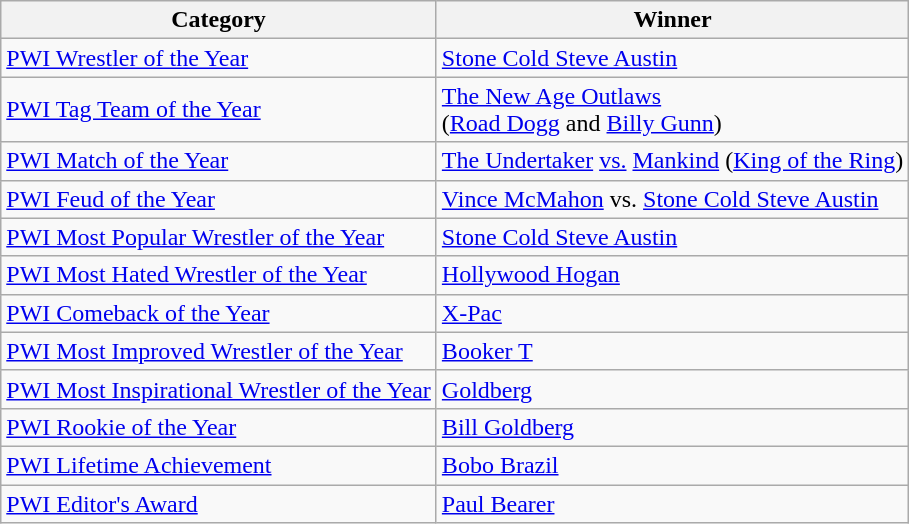<table class="wikitable">
<tr>
<th>Category</th>
<th>Winner</th>
</tr>
<tr>
<td><a href='#'>PWI Wrestler of the Year</a></td>
<td><a href='#'>Stone Cold Steve Austin</a></td>
</tr>
<tr>
<td><a href='#'>PWI Tag Team of the Year</a></td>
<td><a href='#'>The New Age Outlaws</a><br>(<a href='#'>Road Dogg</a> and <a href='#'>Billy Gunn</a>)</td>
</tr>
<tr>
<td><a href='#'>PWI Match of the Year</a></td>
<td><a href='#'>The Undertaker</a> <a href='#'>vs.</a> <a href='#'>Mankind</a> (<a href='#'>King of the Ring</a>)</td>
</tr>
<tr>
<td><a href='#'>PWI Feud of the Year</a></td>
<td><a href='#'>Vince McMahon</a> vs. <a href='#'>Stone Cold Steve Austin</a></td>
</tr>
<tr>
<td><a href='#'>PWI Most Popular Wrestler of the Year</a></td>
<td><a href='#'>Stone Cold Steve Austin</a></td>
</tr>
<tr>
<td><a href='#'>PWI Most Hated Wrestler of the Year</a></td>
<td><a href='#'>Hollywood Hogan</a></td>
</tr>
<tr>
<td><a href='#'>PWI Comeback of the Year</a></td>
<td><a href='#'>X-Pac</a></td>
</tr>
<tr>
<td><a href='#'>PWI Most Improved Wrestler of the Year</a></td>
<td><a href='#'>Booker T</a></td>
</tr>
<tr>
<td><a href='#'>PWI Most Inspirational Wrestler of the Year</a></td>
<td><a href='#'>Goldberg</a></td>
</tr>
<tr>
<td><a href='#'>PWI Rookie of the Year</a></td>
<td><a href='#'>Bill Goldberg</a></td>
</tr>
<tr>
<td><a href='#'>PWI Lifetime Achievement</a></td>
<td><a href='#'>Bobo Brazil</a></td>
</tr>
<tr>
<td><a href='#'>PWI Editor's Award</a></td>
<td><a href='#'>Paul Bearer</a></td>
</tr>
</table>
